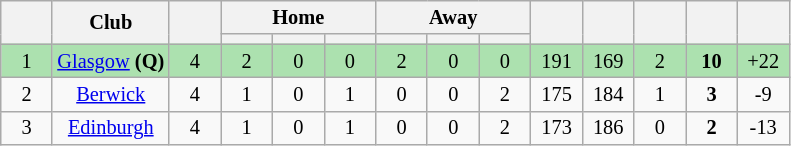<table class="wikitable" style="text-align:center; font-size:85%">
<tr>
<th rowspan="2" style="width:28px;"></th>
<th rowspan=2>Club</th>
<th rowspan="2" style="width:28px;"></th>
<th colspan=3>Home</th>
<th colspan=3>Away</th>
<th rowspan="2" style="width:28px;"></th>
<th rowspan="2" style="width:28px;"></th>
<th rowspan="2" style="width:28px;"></th>
<th rowspan="2" style="width:28px;"></th>
<th rowspan="2" style="width:28px;"></th>
</tr>
<tr>
<th width=28></th>
<th width=28></th>
<th width=28></th>
<th width=28></th>
<th width=28></th>
<th width=28></th>
</tr>
<tr style="background:#ACE1AF;">
<td align="center">1</td>
<td><a href='#'>Glasgow</a> <strong>(Q)</strong></td>
<td align="center">4</td>
<td align="center">2</td>
<td align="center">0</td>
<td align="center">0</td>
<td align="center">2</td>
<td align="center">0</td>
<td align="center">0</td>
<td align="center">191</td>
<td align="center">169</td>
<td align="center">2</td>
<td align="center"><strong>10</strong></td>
<td align="center">+22</td>
</tr>
<tr>
<td align="center">2</td>
<td><a href='#'>Berwick</a></td>
<td align="center">4</td>
<td align="center">1</td>
<td align="center">0</td>
<td align="center">1</td>
<td align="center">0</td>
<td align="center">0</td>
<td align="center">2</td>
<td align="center">175</td>
<td align="center">184</td>
<td align="center">1</td>
<td align="center"><strong>3</strong></td>
<td align="center">-9</td>
</tr>
<tr>
<td align="center">3</td>
<td><a href='#'>Edinburgh</a></td>
<td align="center">4</td>
<td align="center">1</td>
<td align="center">0</td>
<td align="center">1</td>
<td align="center">0</td>
<td align="center">0</td>
<td align="center">2</td>
<td align="center">173</td>
<td align="center">186</td>
<td align="center">0</td>
<td align="center"><strong>2</strong></td>
<td align="center">-13</td>
</tr>
</table>
